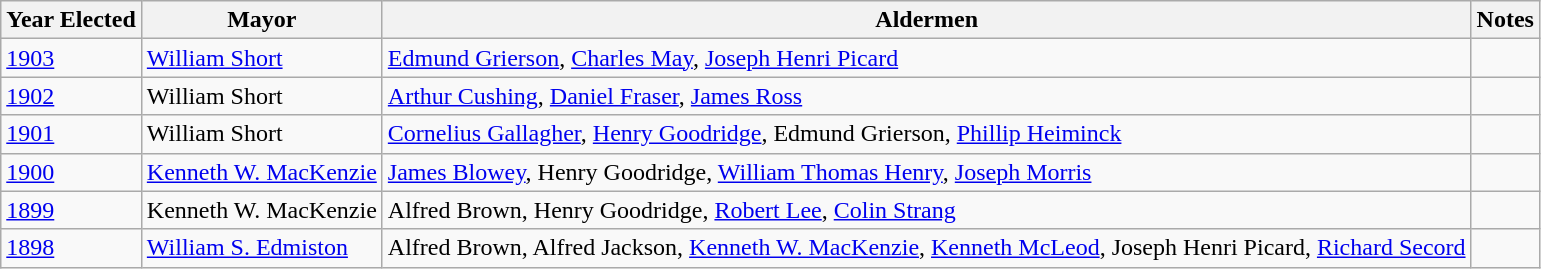<table class="wikitable">
<tr>
<th>Year Elected</th>
<th>Mayor</th>
<th>Aldermen</th>
<th>Notes</th>
</tr>
<tr>
<td><a href='#'>1903</a></td>
<td><a href='#'>William Short</a></td>
<td><a href='#'>Edmund Grierson</a>, <a href='#'>Charles May</a>, <a href='#'>Joseph Henri Picard</a></td>
<td></td>
</tr>
<tr>
<td><a href='#'>1902</a></td>
<td>William Short</td>
<td><a href='#'>Arthur Cushing</a>, <a href='#'>Daniel Fraser</a>, <a href='#'>James Ross</a></td>
<td></td>
</tr>
<tr>
<td><a href='#'>1901</a></td>
<td>William Short</td>
<td><a href='#'>Cornelius Gallagher</a>, <a href='#'>Henry Goodridge</a>, Edmund Grierson, <a href='#'>Phillip Heiminck</a></td>
<td></td>
</tr>
<tr>
<td><a href='#'>1900</a></td>
<td><a href='#'>Kenneth W. MacKenzie</a></td>
<td><a href='#'>James Blowey</a>, Henry Goodridge, <a href='#'>William Thomas Henry</a>, <a href='#'>Joseph Morris</a></td>
<td></td>
</tr>
<tr>
<td><a href='#'>1899</a></td>
<td>Kenneth W. MacKenzie</td>
<td>Alfred Brown, Henry Goodridge, <a href='#'>Robert Lee</a>, <a href='#'>Colin Strang</a></td>
<td></td>
</tr>
<tr>
<td><a href='#'>1898</a></td>
<td><a href='#'>William S. Edmiston</a></td>
<td>Alfred Brown, Alfred Jackson, <a href='#'>Kenneth W. MacKenzie</a>, <a href='#'>Kenneth McLeod</a>, Joseph Henri Picard, <a href='#'>Richard Secord</a></td>
<td></td>
</tr>
</table>
